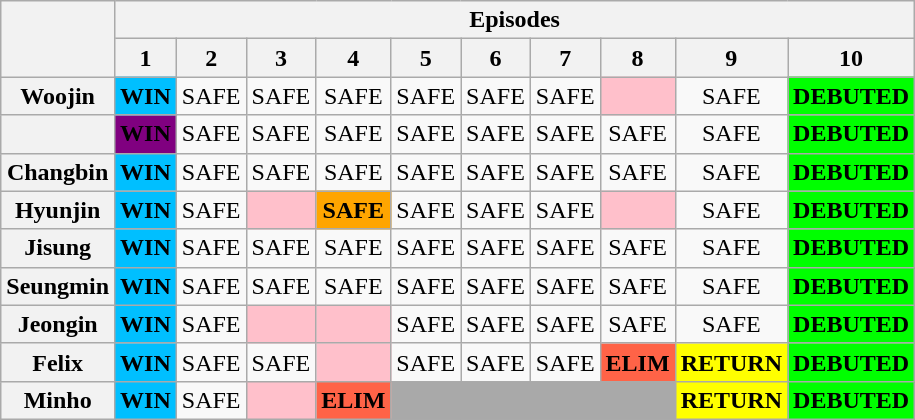<table class="wikitable" style="text-align:center">
<tr>
<th rowspan="2"></th>
<th colspan="12">Episodes</th>
</tr>
<tr>
<th>1</th>
<th>2</th>
<th>3</th>
<th>4</th>
<th>5</th>
<th>6</th>
<th>7</th>
<th>8</th>
<th>9</th>
<th colspan="3">10</th>
</tr>
<tr>
<th>Woojin</th>
<td bgcolor="deepskyblue"><strong>WIN</strong></td>
<td>SAFE</td>
<td>SAFE</td>
<td>SAFE</td>
<td>SAFE</td>
<td>SAFE</td>
<td>SAFE</td>
<td bgcolor="pink"></td>
<td>SAFE</td>
<td colspan="3" style="background:lime;"><strong>DEBUTED</strong></td>
</tr>
<tr>
<th></th>
<td bgcolor="purple"><span><strong>WIN</strong></span></td>
<td>SAFE</td>
<td>SAFE</td>
<td>SAFE</td>
<td>SAFE</td>
<td>SAFE</td>
<td>SAFE</td>
<td>SAFE</td>
<td>SAFE</td>
<td colspan="3" style="background:lime;"><strong>DEBUTED</strong></td>
</tr>
<tr>
<th>Changbin</th>
<td bgcolor="deepskyblue"><strong>WIN</strong></td>
<td>SAFE</td>
<td>SAFE</td>
<td>SAFE</td>
<td>SAFE</td>
<td>SAFE</td>
<td>SAFE</td>
<td>SAFE</td>
<td>SAFE</td>
<td colspan="3" style="background:lime;"><strong>DEBUTED</strong></td>
</tr>
<tr>
<th>Hyunjin</th>
<td bgcolor="deepskyblue"><strong>WIN</strong></td>
<td>SAFE</td>
<td bgcolor="pink"></td>
<td bgcolor="orange"><strong>SAFE</strong></td>
<td>SAFE</td>
<td>SAFE</td>
<td>SAFE</td>
<td bgcolor="pink"></td>
<td>SAFE</td>
<td colspan="3" style="background:lime;"><strong>DEBUTED</strong></td>
</tr>
<tr>
<th>Jisung</th>
<td bgcolor="deepskyblue"><strong>WIN</strong></td>
<td>SAFE</td>
<td>SAFE</td>
<td>SAFE</td>
<td>SAFE</td>
<td>SAFE</td>
<td>SAFE</td>
<td>SAFE</td>
<td>SAFE</td>
<td colspan="3" style="background:lime;"><strong>DEBUTED</strong></td>
</tr>
<tr>
<th>Seungmin</th>
<td bgcolor="deepskyblue"><strong>WIN</strong></td>
<td>SAFE</td>
<td>SAFE</td>
<td>SAFE</td>
<td>SAFE</td>
<td>SAFE</td>
<td>SAFE</td>
<td>SAFE</td>
<td>SAFE</td>
<td colspan="3" style="background:lime;"><strong>DEBUTED</strong></td>
</tr>
<tr>
<th>Jeongin</th>
<td bgcolor="deepskyblue"><strong>WIN</strong></td>
<td>SAFE</td>
<td bgcolor="pink"></td>
<td bgcolor="pink"></td>
<td>SAFE</td>
<td>SAFE</td>
<td>SAFE</td>
<td>SAFE</td>
<td>SAFE</td>
<td colspan="3" style="background:lime;"><strong>DEBUTED</strong></td>
</tr>
<tr>
<th>Felix</th>
<td bgcolor="deepskyblue"><strong>WIN</strong></td>
<td>SAFE</td>
<td>SAFE</td>
<td bgcolor="pink"></td>
<td>SAFE</td>
<td>SAFE</td>
<td>SAFE</td>
<td bgcolor="tomato"><strong>ELIM</strong></td>
<td bgcolor="yellow"><strong>RETURN</strong></td>
<td colspan="3" style="background:lime;"><strong>DEBUTED</strong></td>
</tr>
<tr>
<th>Minho</th>
<td bgcolor="deepskyblue"><strong>WIN</strong></td>
<td>SAFE</td>
<td bgcolor="pink"></td>
<td bgcolor="tomato"><strong>ELIM</strong></td>
<td colspan="4" bgcolor="darkgray"></td>
<td bgcolor="yellow"><strong>RETURN</strong></td>
<td colspan="3" style="background:lime;"><strong>DEBUTED</strong></td>
</tr>
</table>
